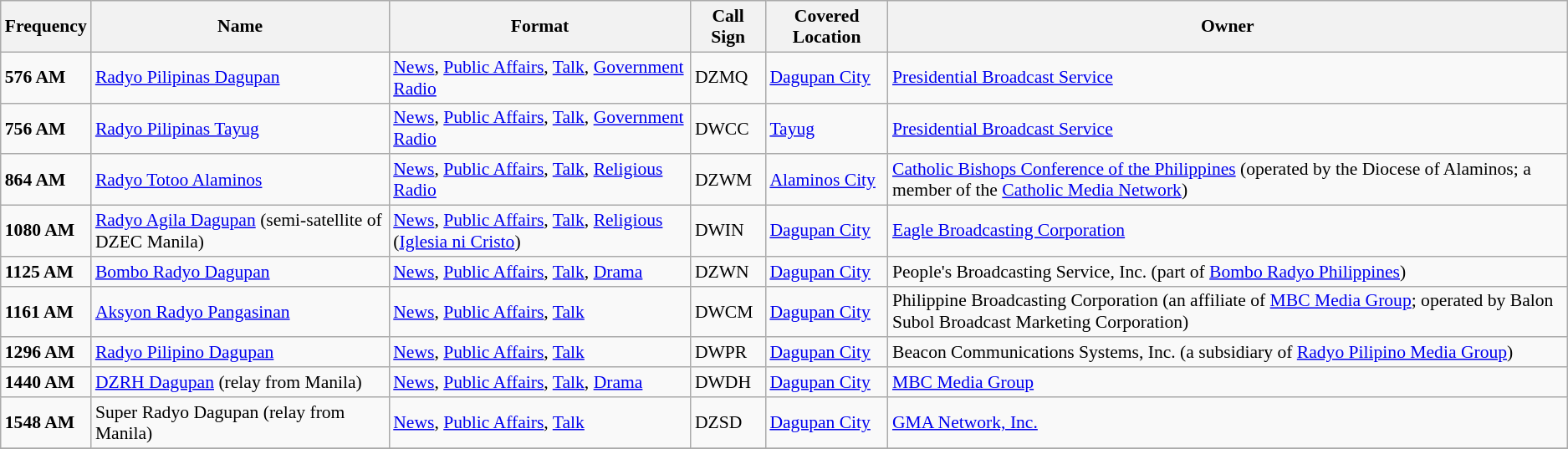<table class="wikitable" style="font-size:90%;">
<tr>
<th>Frequency</th>
<th>Name</th>
<th>Format</th>
<th>Call Sign</th>
<th>Covered Location</th>
<th>Owner</th>
</tr>
<tr>
<td><strong>576 AM</strong></td>
<td><a href='#'>Radyo Pilipinas Dagupan</a></td>
<td><a href='#'>News</a>, <a href='#'>Public Affairs</a>, <a href='#'>Talk</a>, <a href='#'>Government Radio</a></td>
<td>DZMQ</td>
<td><a href='#'>Dagupan City</a></td>
<td><a href='#'>Presidential Broadcast Service</a></td>
</tr>
<tr>
<td><strong>756 AM</strong></td>
<td><a href='#'>Radyo Pilipinas Tayug</a></td>
<td><a href='#'>News</a>, <a href='#'>Public Affairs</a>, <a href='#'>Talk</a>, <a href='#'>Government Radio</a></td>
<td>DWCC</td>
<td><a href='#'>Tayug</a></td>
<td><a href='#'>Presidential Broadcast Service</a></td>
</tr>
<tr>
<td><strong>864 AM</strong></td>
<td><a href='#'>Radyo Totoo Alaminos</a></td>
<td><a href='#'>News</a>, <a href='#'>Public Affairs</a>, <a href='#'>Talk</a>, <a href='#'>Religious Radio</a></td>
<td>DZWM</td>
<td><a href='#'>Alaminos City</a></td>
<td><a href='#'>Catholic Bishops Conference of the Philippines</a> (operated by the Diocese of Alaminos; a member of the <a href='#'>Catholic Media Network</a>)</td>
</tr>
<tr>
<td><strong>1080 AM</strong></td>
<td><a href='#'>Radyo Agila Dagupan</a> (semi-satellite of DZEC Manila)</td>
<td><a href='#'>News</a>, <a href='#'>Public Affairs</a>, <a href='#'>Talk</a>, <a href='#'>Religious</a> (<a href='#'>Iglesia ni Cristo</a>)</td>
<td>DWIN</td>
<td><a href='#'>Dagupan City</a></td>
<td><a href='#'>Eagle Broadcasting Corporation</a></td>
</tr>
<tr>
<td><strong>1125 AM</strong></td>
<td><a href='#'>Bombo Radyo Dagupan</a></td>
<td><a href='#'>News</a>, <a href='#'>Public Affairs</a>, <a href='#'>Talk</a>, <a href='#'>Drama</a></td>
<td>DZWN</td>
<td><a href='#'>Dagupan City</a></td>
<td>People's Broadcasting Service, Inc. (part of <a href='#'>Bombo Radyo Philippines</a>)</td>
</tr>
<tr>
<td><strong>1161 AM</strong></td>
<td><a href='#'>Aksyon Radyo Pangasinan</a></td>
<td><a href='#'>News</a>, <a href='#'>Public Affairs</a>, <a href='#'>Talk</a></td>
<td>DWCM</td>
<td><a href='#'>Dagupan City</a></td>
<td>Philippine Broadcasting Corporation (an affiliate of <a href='#'>MBC Media Group</a>; operated by Balon Subol Broadcast Marketing Corporation)</td>
</tr>
<tr>
<td><strong>1296 AM</strong></td>
<td><a href='#'>Radyo Pilipino Dagupan</a></td>
<td><a href='#'>News</a>, <a href='#'>Public Affairs</a>, <a href='#'>Talk</a></td>
<td>DWPR</td>
<td><a href='#'>Dagupan City</a></td>
<td>Beacon Communications Systems, Inc. (a subsidiary of <a href='#'>Radyo Pilipino Media Group</a>)</td>
</tr>
<tr>
<td><strong>1440 AM</strong></td>
<td><a href='#'>DZRH Dagupan</a> (relay from Manila)</td>
<td><a href='#'>News</a>, <a href='#'>Public Affairs</a>, <a href='#'>Talk</a>, <a href='#'>Drama</a></td>
<td>DWDH</td>
<td><a href='#'>Dagupan City</a></td>
<td><a href='#'>MBC Media Group</a></td>
</tr>
<tr>
<td><strong>1548 AM</strong></td>
<td>Super Radyo Dagupan (relay from Manila)</td>
<td><a href='#'>News</a>, <a href='#'>Public Affairs</a>, <a href='#'>Talk</a></td>
<td>DZSD</td>
<td><a href='#'>Dagupan City</a></td>
<td><a href='#'>GMA Network, Inc.</a></td>
</tr>
<tr>
</tr>
</table>
